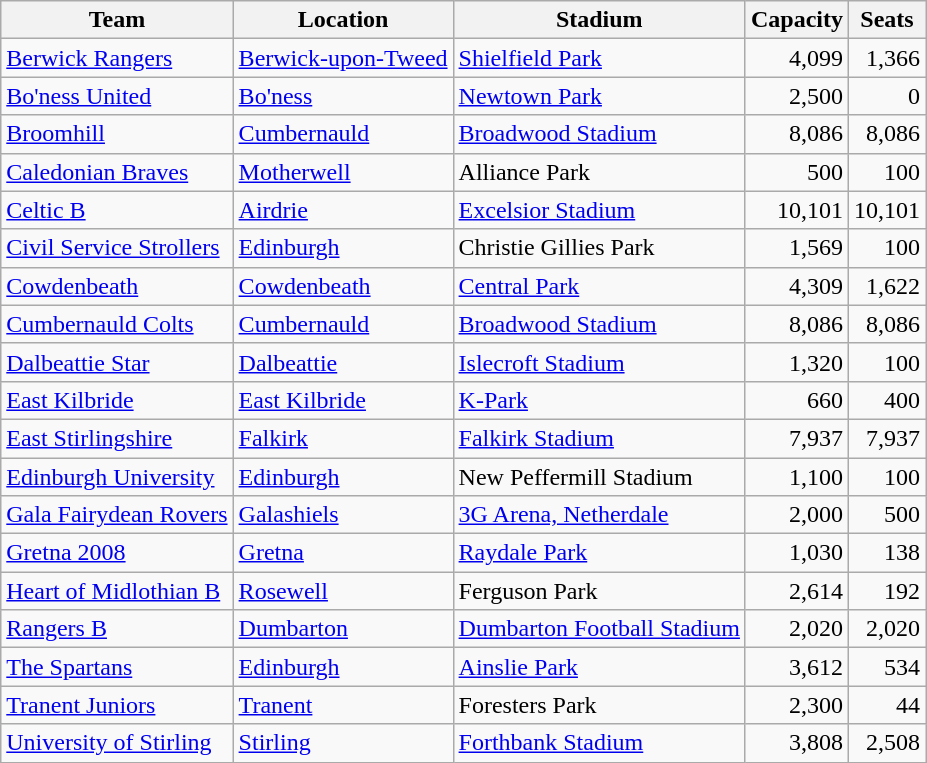<table class="wikitable sortable">
<tr>
<th>Team</th>
<th>Location</th>
<th>Stadium</th>
<th data-sort-type="number">Capacity</th>
<th data-sort-type="number">Seats</th>
</tr>
<tr>
<td><a href='#'>Berwick Rangers</a></td>
<td><a href='#'>Berwick-upon-Tweed</a></td>
<td><a href='#'>Shielfield Park</a></td>
<td align=right>4,099</td>
<td align=right>1,366</td>
</tr>
<tr>
<td><a href='#'>Bo'ness United</a></td>
<td><a href='#'>Bo'ness</a></td>
<td><a href='#'>Newtown Park</a></td>
<td align=right>2,500</td>
<td align=right>0</td>
</tr>
<tr>
<td><a href='#'>Broomhill</a></td>
<td><a href='#'>Cumbernauld</a></td>
<td><a href='#'>Broadwood Stadium</a></td>
<td align=right>8,086</td>
<td align=right>8,086</td>
</tr>
<tr>
<td><a href='#'>Caledonian Braves</a></td>
<td><a href='#'>Motherwell</a></td>
<td>Alliance Park</td>
<td align=right>500</td>
<td align=right>100</td>
</tr>
<tr>
<td><a href='#'>Celtic B</a></td>
<td><a href='#'>Airdrie</a></td>
<td><a href='#'>Excelsior Stadium</a></td>
<td align=right>10,101</td>
<td align=right>10,101</td>
</tr>
<tr>
<td><a href='#'>Civil Service Strollers</a></td>
<td><a href='#'>Edinburgh</a></td>
<td>Christie Gillies Park</td>
<td align=right>1,569</td>
<td align=right>100</td>
</tr>
<tr>
<td><a href='#'>Cowdenbeath</a></td>
<td><a href='#'>Cowdenbeath</a></td>
<td><a href='#'>Central Park</a></td>
<td align=right>4,309</td>
<td align=right>1,622</td>
</tr>
<tr>
<td><a href='#'>Cumbernauld Colts</a></td>
<td><a href='#'>Cumbernauld</a></td>
<td><a href='#'>Broadwood Stadium</a></td>
<td align=right>8,086</td>
<td align=right>8,086</td>
</tr>
<tr>
<td><a href='#'>Dalbeattie Star</a></td>
<td><a href='#'>Dalbeattie</a></td>
<td><a href='#'>Islecroft Stadium</a></td>
<td align=right>1,320</td>
<td align=right>100</td>
</tr>
<tr>
<td><a href='#'>East Kilbride</a></td>
<td><a href='#'>East Kilbride</a></td>
<td><a href='#'>K-Park</a></td>
<td align=right>660</td>
<td align=right>400</td>
</tr>
<tr>
<td><a href='#'>East Stirlingshire</a></td>
<td><a href='#'>Falkirk</a></td>
<td><a href='#'>Falkirk Stadium</a></td>
<td align=right>7,937</td>
<td align=right>7,937</td>
</tr>
<tr>
<td><a href='#'>Edinburgh University</a></td>
<td><a href='#'>Edinburgh</a></td>
<td>New Peffermill Stadium</td>
<td align=right>1,100</td>
<td align=right>100</td>
</tr>
<tr>
<td><a href='#'>Gala Fairydean Rovers</a></td>
<td><a href='#'>Galashiels</a></td>
<td><a href='#'>3G Arena, Netherdale</a></td>
<td align=right>2,000</td>
<td align=right>500</td>
</tr>
<tr>
<td><a href='#'>Gretna 2008</a></td>
<td><a href='#'>Gretna</a></td>
<td><a href='#'>Raydale Park</a></td>
<td align=right>1,030</td>
<td align=right>138</td>
</tr>
<tr>
<td><a href='#'>Heart of Midlothian B</a></td>
<td><a href='#'>Rosewell</a></td>
<td>Ferguson Park</td>
<td align=right>2,614</td>
<td align=right>192</td>
</tr>
<tr>
<td><a href='#'>Rangers B</a></td>
<td><a href='#'>Dumbarton</a></td>
<td><a href='#'>Dumbarton Football Stadium</a></td>
<td align=right>2,020</td>
<td align=right>2,020</td>
</tr>
<tr>
<td><a href='#'>The Spartans</a></td>
<td><a href='#'>Edinburgh</a></td>
<td><a href='#'>Ainslie Park</a></td>
<td align=right>3,612</td>
<td align=right>534</td>
</tr>
<tr>
<td><a href='#'>Tranent Juniors</a></td>
<td><a href='#'>Tranent</a></td>
<td>Foresters Park</td>
<td align=right>2,300</td>
<td align=right>44</td>
</tr>
<tr>
<td><a href='#'>University of Stirling</a></td>
<td><a href='#'>Stirling</a></td>
<td><a href='#'>Forthbank Stadium</a></td>
<td align=right>3,808</td>
<td align=right>2,508</td>
</tr>
</table>
